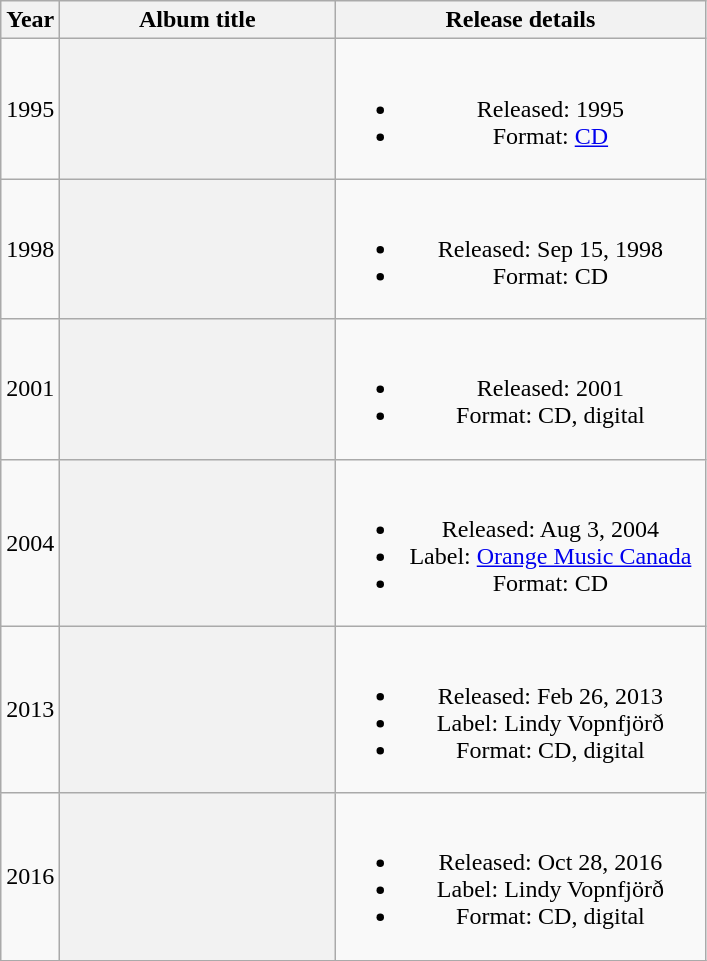<table class="wikitable plainrowheaders" style="text-align:center;">
<tr>
<th>Year</th>
<th scope="col" rowspan="1" style="width:11em;">Album title</th>
<th scope="col" rowspan="1" style="width:15em;">Release details</th>
</tr>
<tr>
<td>1995</td>
<th></th>
<td><br><ul><li>Released: 1995</li><li>Format: <a href='#'>CD</a></li></ul></td>
</tr>
<tr>
<td>1998</td>
<th></th>
<td><br><ul><li>Released: Sep 15, 1998</li><li>Format: CD</li></ul></td>
</tr>
<tr>
<td>2001</td>
<th></th>
<td><br><ul><li>Released: 2001</li><li>Format: CD, digital</li></ul></td>
</tr>
<tr>
<td>2004</td>
<th></th>
<td><br><ul><li>Released: Aug 3, 2004</li><li>Label: <a href='#'>Orange Music Canada</a></li><li>Format: CD</li></ul></td>
</tr>
<tr>
<td>2013</td>
<th></th>
<td><br><ul><li>Released: Feb 26, 2013</li><li>Label: Lindy Vopnfjörð</li><li>Format: CD, digital</li></ul></td>
</tr>
<tr>
<td>2016</td>
<th></th>
<td><br><ul><li>Released: Oct 28, 2016</li><li>Label: Lindy Vopnfjörð</li><li>Format: CD, digital</li></ul></td>
</tr>
<tr>
</tr>
</table>
